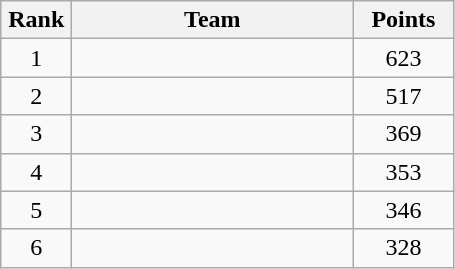<table class="wikitable" style="text-align:center;">
<tr>
<th width=40>Rank</th>
<th width=180>Team</th>
<th width=60>Points</th>
</tr>
<tr>
<td>1</td>
<td align=left></td>
<td>623</td>
</tr>
<tr>
<td>2</td>
<td align=left></td>
<td>517</td>
</tr>
<tr>
<td>3</td>
<td align=left><s></s></td>
<td>369</td>
</tr>
<tr>
<td>4</td>
<td align=left></td>
<td>353</td>
</tr>
<tr>
<td>5</td>
<td align=left></td>
<td>346</td>
</tr>
<tr>
<td>6</td>
<td align=left></td>
<td>328</td>
</tr>
</table>
